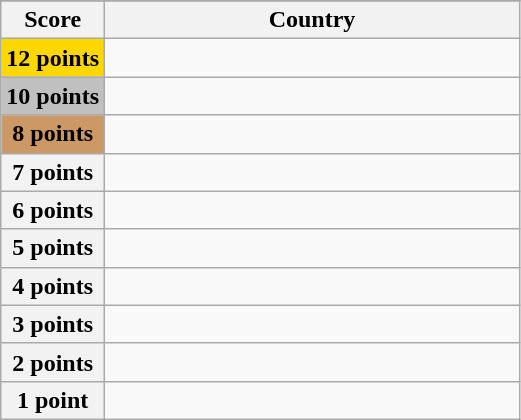<table class="wikitable">
<tr>
</tr>
<tr>
<th scope="col" width="20%">Score</th>
<th scope="col">Country</th>
</tr>
<tr>
<th scope="row" style="background:gold">12 points</th>
<td></td>
</tr>
<tr>
<th scope="row" style="background:silver">10 points</th>
<td></td>
</tr>
<tr>
<th scope="row" style="background:#CC9966">8 points</th>
<td></td>
</tr>
<tr>
<th scope="row">7 points</th>
<td></td>
</tr>
<tr>
<th scope="row">6 points</th>
<td></td>
</tr>
<tr>
<th scope="row">5 points</th>
<td></td>
</tr>
<tr>
<th scope="row">4 points</th>
<td></td>
</tr>
<tr>
<th scope="row">3 points</th>
<td></td>
</tr>
<tr>
<th scope="row">2 points</th>
<td></td>
</tr>
<tr>
<th scope="row">1 point</th>
<td></td>
</tr>
</table>
